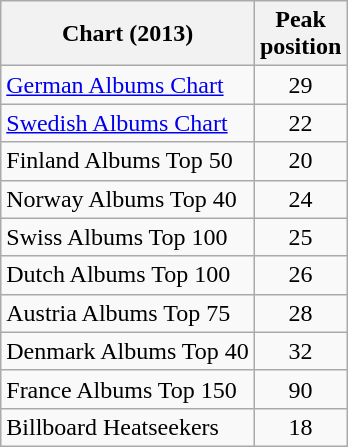<table class="wikitable sortable">
<tr>
<th>Chart (2013)</th>
<th>Peak<br>position</th>
</tr>
<tr>
<td><a href='#'>German Albums Chart</a></td>
<td style="text-align:center;">29</td>
</tr>
<tr>
<td><a href='#'>Swedish Albums Chart</a></td>
<td style="text-align:center;">22</td>
</tr>
<tr>
<td>Finland Albums Top 50 </td>
<td style="text-align:center;">20</td>
</tr>
<tr>
<td>Norway Albums Top 40 </td>
<td style="text-align:center;">24</td>
</tr>
<tr>
<td>Swiss Albums Top 100 </td>
<td style="text-align:center;">25</td>
</tr>
<tr>
<td>Dutch Albums Top 100 </td>
<td style="text-align:center;">26</td>
</tr>
<tr>
<td>Austria Albums Top 75 </td>
<td style="text-align:center;">28</td>
</tr>
<tr>
<td>Denmark Albums Top 40 </td>
<td style="text-align:center;">32</td>
</tr>
<tr>
<td>France Albums Top 150 </td>
<td style="text-align:center;">90</td>
</tr>
<tr>
<td>Billboard Heatseekers </td>
<td style="text-align:center;">18</td>
</tr>
</table>
